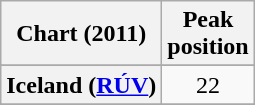<table class="wikitable sortable plainrowheaders" style="text-align:center">
<tr>
<th scope="col">Chart (2011)</th>
<th scope="col">Peak<br>position</th>
</tr>
<tr>
</tr>
<tr>
</tr>
<tr>
</tr>
<tr>
<th scope="row">Iceland (<a href='#'>RÚV</a>)</th>
<td>22</td>
</tr>
<tr>
</tr>
<tr>
</tr>
<tr>
</tr>
<tr>
</tr>
</table>
